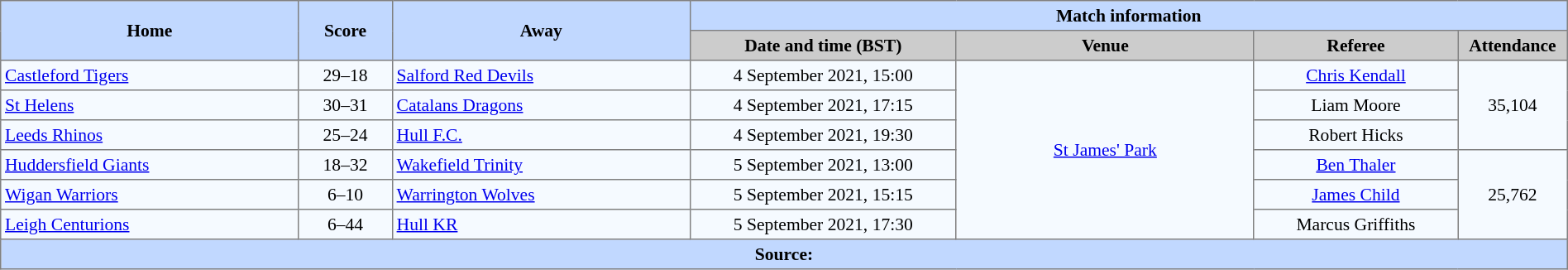<table border=1 style="border-collapse:collapse; font-size:90%; text-align:center;" cellpadding=3 cellspacing=0 width=100%>
<tr style="background:#C1D8ff;">
<th scope="col" rowspan=2 width=19%>Home</th>
<th scope="col" rowspan=2 width=6%>Score</th>
<th scope="col" rowspan=2 width=19%>Away</th>
<th colspan=4>Match information</th>
</tr>
<tr style="background:#CCCCCC;">
<th scope="col" width=17%>Date and time (BST)</th>
<th scope="col" width=19%>Venue</th>
<th scope="col" width=13%>Referee</th>
<th scope="col" width=7%>Attendance</th>
</tr>
<tr style="background:#F5FAFF;">
<td style="text-align:left;"> <a href='#'>Castleford Tigers</a></td>
<td>29–18</td>
<td style="text-align:left;"> <a href='#'>Salford Red Devils</a></td>
<td>4 September 2021, 15:00</td>
<td rowspan=6><a href='#'>St James' Park</a></td>
<td><a href='#'>Chris Kendall</a></td>
<td rowspan=3>35,104</td>
</tr>
<tr style="background:#F5FAFF;">
<td style="text-align:left;"> <a href='#'>St Helens</a></td>
<td>30–31</td>
<td style="text-align:left;"> <a href='#'>Catalans Dragons</a></td>
<td>4 September 2021, 17:15</td>
<td>Liam Moore</td>
</tr>
<tr style="background:#F5FAFF;">
<td style="text-align:left;"> <a href='#'>Leeds Rhinos</a></td>
<td>25–24</td>
<td style="text-align:left;"> <a href='#'>Hull F.C.</a></td>
<td>4 September 2021, 19:30</td>
<td>Robert Hicks</td>
</tr>
<tr style="background:#F5FAFF;">
<td style="text-align:left;"> <a href='#'>Huddersfield Giants</a></td>
<td>18–32</td>
<td style="text-align:left;"> <a href='#'>Wakefield Trinity</a></td>
<td>5 September 2021, 13:00</td>
<td><a href='#'>Ben Thaler</a></td>
<td rowspan=3>25,762</td>
</tr>
<tr style="background:#F5FAFF;">
<td style="text-align:left;"> <a href='#'>Wigan Warriors</a></td>
<td>6–10</td>
<td style="text-align:left;"> <a href='#'>Warrington Wolves</a></td>
<td>5 September 2021, 15:15</td>
<td><a href='#'>James Child</a></td>
</tr>
<tr style="background:#F5FAFF;">
<td style="text-align:left;"> <a href='#'>Leigh Centurions</a></td>
<td>6–44</td>
<td style="text-align:left;"> <a href='#'>Hull KR</a></td>
<td>5 September 2021, 17:30</td>
<td>Marcus Griffiths</td>
</tr>
<tr style="background:#c1d8ff;">
<th colspan=7>Source:</th>
</tr>
</table>
